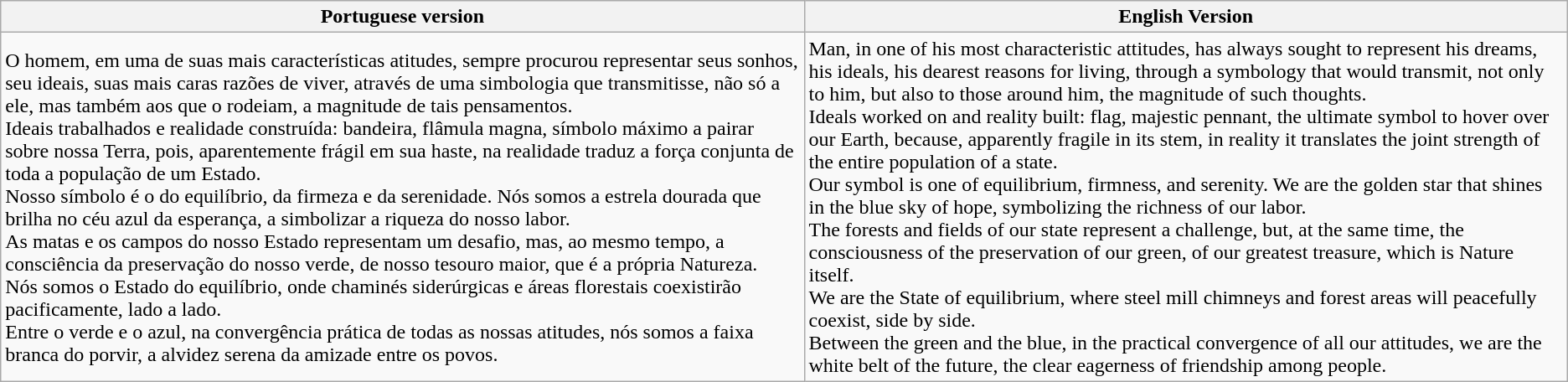<table class="wikitable">
<tr>
<th>Portuguese version</th>
<th>English Version</th>
</tr>
<tr>
<td>O homem, em uma de suas mais características atitudes, sempre procurou representar seus sonhos, seu ideais, suas mais caras razões de viver, através de uma simbologia que transmitisse, não só a ele, mas também aos que o rodeiam, a magnitude de tais pensamentos.<br>Ideais trabalhados e realidade construída: bandeira, flâmula magna, símbolo máximo a pairar sobre nossa Terra, pois, aparentemente frágil em sua haste, na realidade traduz a força conjunta de toda a população de um Estado.<br>Nosso símbolo é o do equilíbrio, da firmeza e da serenidade. Nós somos a estrela dourada que brilha no céu azul da esperança, a simbolizar a riqueza do nosso labor.<br>As matas e os campos do nosso Estado representam um desafio, mas, ao mesmo tempo, a consciência da preservação do nosso verde, de nosso tesouro maior, que é a própria Natureza.<br>Nós somos o Estado do equilíbrio, onde chaminés siderúrgicas e áreas florestais coexistirão pacificamente, lado a lado.<br>Entre o verde e o azul, na convergência prática de todas as nossas atitudes, nós somos a faixa branca do porvir, a alvidez serena da amizade entre os povos.</td>
<td>Man, in one of his most characteristic attitudes, has always sought to represent his dreams, his ideals, his dearest reasons for living, through a symbology that would transmit, not only to him, but also to those around him, the magnitude of such thoughts.<br>Ideals worked on and reality built: flag, majestic pennant, the ultimate symbol to hover over our Earth, because, apparently fragile in its stem, in reality it translates the joint strength of the entire population of a state.<br>Our symbol is one of equilibrium, firmness, and serenity. We are the golden star that shines in the blue sky of hope, symbolizing the richness of our labor.<br>The forests and fields of our state represent a challenge, but, at the same time, the consciousness of the preservation of our green, of our greatest treasure, which is Nature itself.<br>We are the State of equilibrium, where steel mill chimneys and forest areas will peacefully coexist, side by side.<br>Between the green and the blue, in the practical convergence of all our attitudes, we are the white belt of the future, the clear eagerness of friendship among people.</td>
</tr>
</table>
